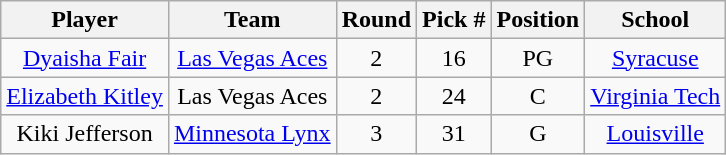<table class="wikitable" style="text-align:center;">
<tr>
<th>Player</th>
<th>Team</th>
<th>Round</th>
<th>Pick #</th>
<th>Position</th>
<th>School</th>
</tr>
<tr>
<td><a href='#'>Dyaisha Fair</a></td>
<td><a href='#'>Las Vegas Aces</a></td>
<td>2</td>
<td>16</td>
<td>PG</td>
<td><a href='#'>Syracuse</a></td>
</tr>
<tr>
<td><a href='#'>Elizabeth Kitley</a></td>
<td>Las Vegas Aces</td>
<td>2</td>
<td>24</td>
<td>C</td>
<td><a href='#'>Virginia Tech</a></td>
</tr>
<tr>
<td>Kiki Jefferson</td>
<td><a href='#'>Minnesota Lynx</a></td>
<td>3</td>
<td>31</td>
<td>G</td>
<td><a href='#'>Louisville</a></td>
</tr>
</table>
